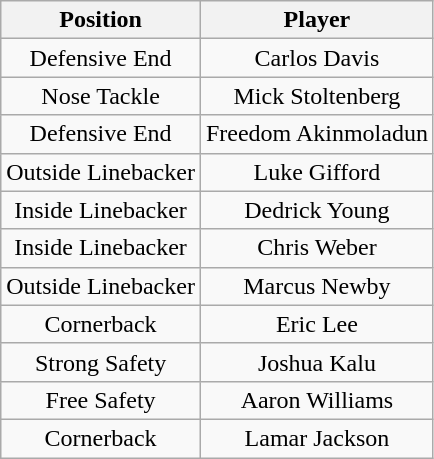<table class="wikitable" style="text-align: center;">
<tr>
<th>Position</th>
<th>Player</th>
</tr>
<tr>
<td>Defensive End</td>
<td>Carlos Davis</td>
</tr>
<tr>
<td>Nose Tackle</td>
<td>Mick Stoltenberg</td>
</tr>
<tr>
<td>Defensive End</td>
<td>Freedom Akinmoladun</td>
</tr>
<tr>
<td>Outside Linebacker</td>
<td>Luke Gifford</td>
</tr>
<tr>
<td>Inside Linebacker</td>
<td>Dedrick Young</td>
</tr>
<tr>
<td>Inside Linebacker</td>
<td>Chris Weber</td>
</tr>
<tr>
<td>Outside Linebacker</td>
<td>Marcus Newby</td>
</tr>
<tr>
<td>Cornerback</td>
<td>Eric Lee</td>
</tr>
<tr>
<td>Strong Safety</td>
<td>Joshua Kalu</td>
</tr>
<tr>
<td>Free Safety</td>
<td>Aaron Williams</td>
</tr>
<tr>
<td>Cornerback</td>
<td>Lamar Jackson</td>
</tr>
</table>
